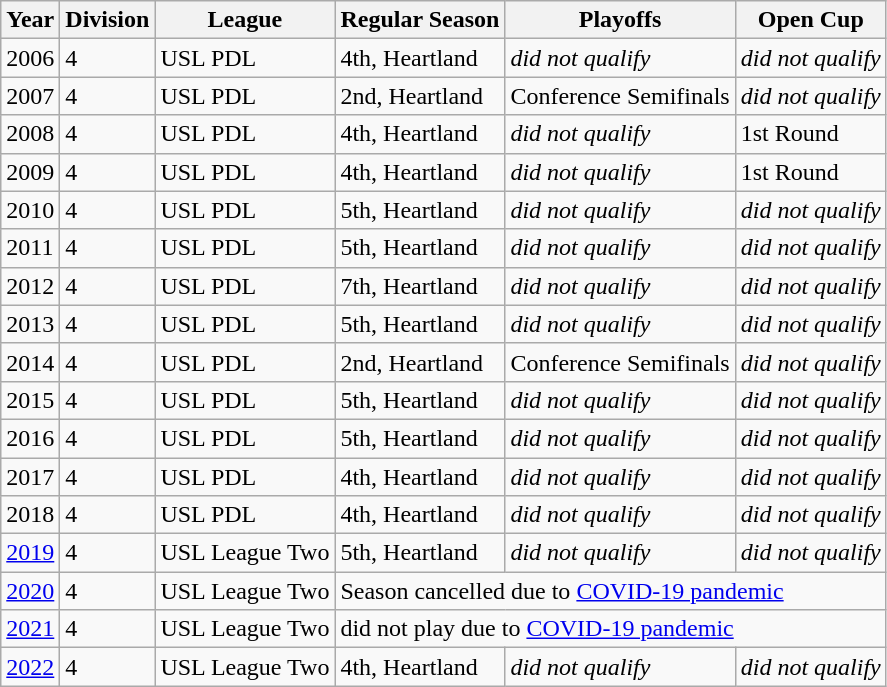<table class="wikitable">
<tr>
<th>Year</th>
<th>Division</th>
<th>League</th>
<th>Regular Season</th>
<th>Playoffs</th>
<th>Open Cup</th>
</tr>
<tr>
<td>2006</td>
<td>4</td>
<td>USL PDL</td>
<td>4th, Heartland</td>
<td><em>did not qualify</em></td>
<td><em>did not qualify</em></td>
</tr>
<tr>
<td>2007</td>
<td>4</td>
<td>USL PDL</td>
<td>2nd, Heartland</td>
<td>Conference Semifinals</td>
<td><em>did not qualify</em></td>
</tr>
<tr>
<td>2008</td>
<td>4</td>
<td>USL PDL</td>
<td>4th, Heartland</td>
<td><em>did not qualify</em></td>
<td>1st Round</td>
</tr>
<tr>
<td>2009</td>
<td>4</td>
<td>USL PDL</td>
<td>4th, Heartland</td>
<td><em>did not qualify</em></td>
<td>1st Round</td>
</tr>
<tr>
<td>2010</td>
<td>4</td>
<td>USL PDL</td>
<td>5th, Heartland</td>
<td><em>did not qualify</em></td>
<td><em>did not qualify</em></td>
</tr>
<tr>
<td>2011</td>
<td>4</td>
<td>USL PDL</td>
<td>5th, Heartland</td>
<td><em>did not qualify</em></td>
<td><em>did not qualify</em></td>
</tr>
<tr>
<td>2012</td>
<td>4</td>
<td>USL PDL</td>
<td>7th, Heartland</td>
<td><em>did not qualify</em></td>
<td><em>did not qualify</em></td>
</tr>
<tr>
<td>2013</td>
<td>4</td>
<td>USL PDL</td>
<td>5th, Heartland</td>
<td><em>did not qualify</em></td>
<td><em>did not qualify</em></td>
</tr>
<tr>
<td>2014</td>
<td>4</td>
<td>USL PDL</td>
<td>2nd, Heartland</td>
<td>Conference Semifinals</td>
<td><em>did not qualify</em></td>
</tr>
<tr>
<td>2015</td>
<td>4</td>
<td>USL PDL</td>
<td>5th, Heartland</td>
<td><em>did not qualify</em></td>
<td><em>did not qualify</em></td>
</tr>
<tr>
<td>2016</td>
<td>4</td>
<td>USL PDL</td>
<td>5th, Heartland</td>
<td><em>did not qualify</em></td>
<td><em>did not qualify</em></td>
</tr>
<tr>
<td>2017</td>
<td>4</td>
<td>USL PDL</td>
<td>4th, Heartland</td>
<td><em>did not qualify</em></td>
<td><em>did not qualify</em></td>
</tr>
<tr>
<td>2018</td>
<td>4</td>
<td>USL PDL</td>
<td>4th, Heartland</td>
<td><em>did not qualify</em></td>
<td><em>did not qualify</em></td>
</tr>
<tr>
<td><a href='#'>2019</a></td>
<td>4</td>
<td>USL League Two</td>
<td>5th, Heartland</td>
<td><em>did not qualify</em></td>
<td><em>did not qualify</em></td>
</tr>
<tr>
<td><a href='#'>2020</a></td>
<td>4</td>
<td>USL League Two</td>
<td colspan=3>Season cancelled due to <a href='#'>COVID-19 pandemic</a></td>
</tr>
<tr>
<td><a href='#'>2021</a></td>
<td>4</td>
<td>USL League Two</td>
<td colspan=3>did not play due to <a href='#'>COVID-19 pandemic</a></td>
</tr>
<tr>
<td><a href='#'>2022</a></td>
<td>4</td>
<td>USL League Two</td>
<td>4th, Heartland</td>
<td><em>did not qualify</em></td>
<td><em>did not qualify</em></td>
</tr>
</table>
